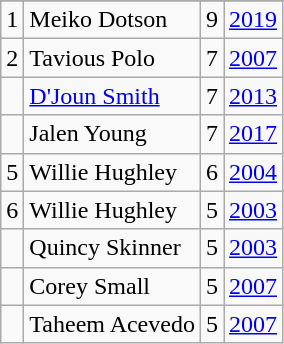<table class="wikitable">
<tr>
</tr>
<tr>
<td>1</td>
<td>Meiko Dotson</td>
<td>9</td>
<td><a href='#'>2019</a></td>
</tr>
<tr>
<td>2</td>
<td>Tavious Polo</td>
<td>7</td>
<td><a href='#'>2007</a></td>
</tr>
<tr>
<td></td>
<td><a href='#'>D'Joun Smith</a></td>
<td>7</td>
<td><a href='#'>2013</a></td>
</tr>
<tr>
<td></td>
<td>Jalen Young</td>
<td>7</td>
<td><a href='#'>2017</a></td>
</tr>
<tr>
<td>5</td>
<td>Willie Hughley</td>
<td>6</td>
<td><a href='#'>2004</a></td>
</tr>
<tr>
<td>6</td>
<td>Willie Hughley</td>
<td>5</td>
<td><a href='#'>2003</a></td>
</tr>
<tr>
<td></td>
<td>Quincy Skinner</td>
<td>5</td>
<td><a href='#'>2003</a></td>
</tr>
<tr>
<td></td>
<td>Corey Small</td>
<td>5</td>
<td><a href='#'>2007</a></td>
</tr>
<tr>
<td></td>
<td>Taheem Acevedo</td>
<td>5</td>
<td><a href='#'>2007</a></td>
</tr>
</table>
